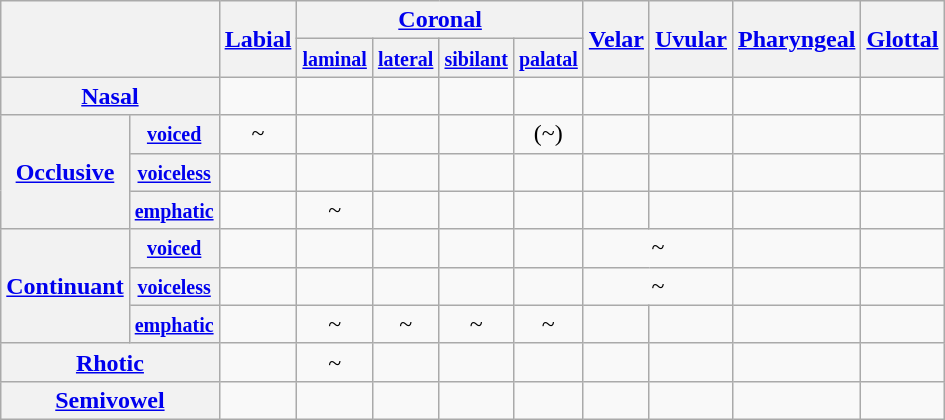<table class="wikitable" style="text-align:center">
<tr>
<th colspan="2" rowspan="2"></th>
<th rowspan="2"><a href='#'>Labial</a></th>
<th colspan="4"><a href='#'>Coronal</a></th>
<th rowspan="2"><a href='#'>Velar</a></th>
<th rowspan="2"><a href='#'>Uvular</a></th>
<th rowspan="2"><a href='#'>Pharyngeal</a></th>
<th rowspan="2"><a href='#'>Glottal</a></th>
</tr>
<tr>
<th><small><a href='#'>laminal</a></small></th>
<th><small><a href='#'>lateral</a></small></th>
<th><small><a href='#'>sibilant</a></small></th>
<th><small><a href='#'>palatal</a></small></th>
</tr>
<tr>
<th colspan="2"><a href='#'>Nasal</a></th>
<td></td>
<td></td>
<td></td>
<td></td>
<td></td>
<td></td>
<td></td>
<td></td>
<td></td>
</tr>
<tr>
<th rowspan="3"><a href='#'>Occlusive</a></th>
<th><small><a href='#'>voiced</a></small></th>
<td>~</td>
<td></td>
<td></td>
<td></td>
<td>(~)</td>
<td></td>
<td></td>
<td></td>
<td></td>
</tr>
<tr>
<th><small><a href='#'>voiceless</a></small></th>
<td></td>
<td></td>
<td></td>
<td></td>
<td></td>
<td></td>
<td></td>
<td></td>
<td></td>
</tr>
<tr>
<th><small><a href='#'>emphatic</a></small></th>
<td></td>
<td>~</td>
<td></td>
<td></td>
<td></td>
<td></td>
<td></td>
<td></td>
<td></td>
</tr>
<tr>
<th rowspan="3"><a href='#'>Continuant</a></th>
<th><small><a href='#'>voiced</a></small></th>
<td></td>
<td></td>
<td></td>
<td></td>
<td></td>
<td colspan="2">~</td>
<td></td>
<td></td>
</tr>
<tr>
<th><small><a href='#'>voiceless</a></small></th>
<td></td>
<td></td>
<td></td>
<td></td>
<td></td>
<td colspan="2">~</td>
<td></td>
<td></td>
</tr>
<tr>
<th><small><a href='#'>emphatic</a></small></th>
<td></td>
<td>~</td>
<td>~</td>
<td>~</td>
<td>~</td>
<td></td>
<td></td>
<td></td>
<td></td>
</tr>
<tr>
<th colspan="2"><a href='#'>Rhotic</a></th>
<td></td>
<td>~</td>
<td></td>
<td></td>
<td></td>
<td></td>
<td></td>
<td></td>
<td></td>
</tr>
<tr>
<th colspan="2"><a href='#'>Semivowel</a></th>
<td></td>
<td></td>
<td></td>
<td></td>
<td></td>
<td></td>
<td></td>
<td></td>
<td></td>
</tr>
</table>
